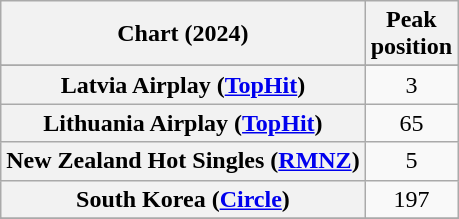<table class="wikitable sortable plainrowheaders" style="text-align:center">
<tr>
<th scope="col">Chart (2024)</th>
<th scope="col">Peak<br>position</th>
</tr>
<tr>
</tr>
<tr>
</tr>
<tr>
</tr>
<tr>
<th scope="row">Latvia Airplay (<a href='#'>TopHit</a>)</th>
<td>3</td>
</tr>
<tr>
<th scope="row">Lithuania Airplay (<a href='#'>TopHit</a>)</th>
<td>65</td>
</tr>
<tr>
<th scope="row">New Zealand Hot Singles (<a href='#'>RMNZ</a>)</th>
<td>5</td>
</tr>
<tr>
<th scope="row">South Korea  (<a href='#'>Circle</a>)</th>
<td>197</td>
</tr>
<tr>
</tr>
<tr>
</tr>
<tr>
</tr>
<tr>
</tr>
</table>
